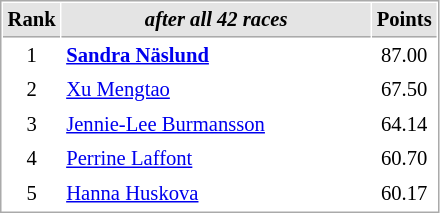<table cellspacing="1" cellpadding="3" style="border:1px solid #aaa; font-size:86%;">
<tr style="background:#e4e4e4;">
<th style="border-bottom:1px solid #aaa; width:10px;">Rank</th>
<th style="border-bottom:1px solid #aaa; width:200px;"><em>after all 42 races</em></th>
<th style="border-bottom:1px solid #aaa; width:20px;">Points</th>
</tr>
<tr>
<td align=center>1</td>
<td><strong> <a href='#'>Sandra Näslund</a></strong></td>
<td align=center>87.00</td>
</tr>
<tr>
<td align=center>2</td>
<td> <a href='#'>Xu Mengtao</a></td>
<td align=center>67.50</td>
</tr>
<tr>
<td align=center>3</td>
<td> <a href='#'>Jennie-Lee Burmansson</a></td>
<td align=center>64.14</td>
</tr>
<tr>
<td align=center>4</td>
<td> <a href='#'>Perrine Laffont</a></td>
<td align=center>60.70</td>
</tr>
<tr>
<td align=center>5</td>
<td> <a href='#'>Hanna Huskova</a></td>
<td align=center>60.17</td>
</tr>
</table>
